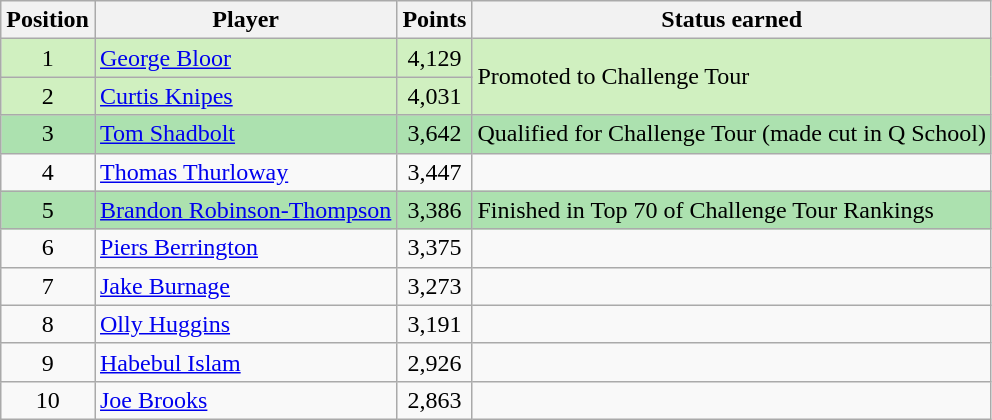<table class=wikitable>
<tr>
<th>Position</th>
<th>Player</th>
<th>Points</th>
<th>Status earned</th>
</tr>
<tr style="background:#D0F0C0;">
<td align=center>1</td>
<td> <a href='#'>George Bloor</a></td>
<td align=center>4,129</td>
<td rowspan=2>Promoted to Challenge Tour</td>
</tr>
<tr style="background:#D0F0C0;">
<td align=center>2</td>
<td> <a href='#'>Curtis Knipes</a></td>
<td align=center>4,031</td>
</tr>
<tr style="background:#ACE1AF;">
<td align=center>3</td>
<td> <a href='#'>Tom Shadbolt</a></td>
<td align=center>3,642</td>
<td>Qualified for Challenge Tour (made cut in Q School)</td>
</tr>
<tr>
<td align=center>4</td>
<td> <a href='#'>Thomas Thurloway</a></td>
<td align=center>3,447</td>
<td></td>
</tr>
<tr style="background:#ACE1AF;">
<td align=center>5</td>
<td> <a href='#'>Brandon Robinson-Thompson</a></td>
<td align=center>3,386</td>
<td>Finished in Top 70 of Challenge Tour Rankings</td>
</tr>
<tr>
<td align=center>6</td>
<td> <a href='#'>Piers Berrington</a></td>
<td align=center>3,375</td>
<td></td>
</tr>
<tr>
<td align=center>7</td>
<td> <a href='#'>Jake Burnage</a></td>
<td align=center>3,273</td>
<td></td>
</tr>
<tr>
<td align=center>8</td>
<td> <a href='#'>Olly Huggins</a></td>
<td align=center>3,191</td>
<td></td>
</tr>
<tr>
<td align=center>9</td>
<td> <a href='#'>Habebul Islam</a></td>
<td align=center>2,926</td>
<td></td>
</tr>
<tr>
<td align=center>10</td>
<td> <a href='#'>Joe Brooks</a></td>
<td align=center>2,863</td>
<td></td>
</tr>
</table>
